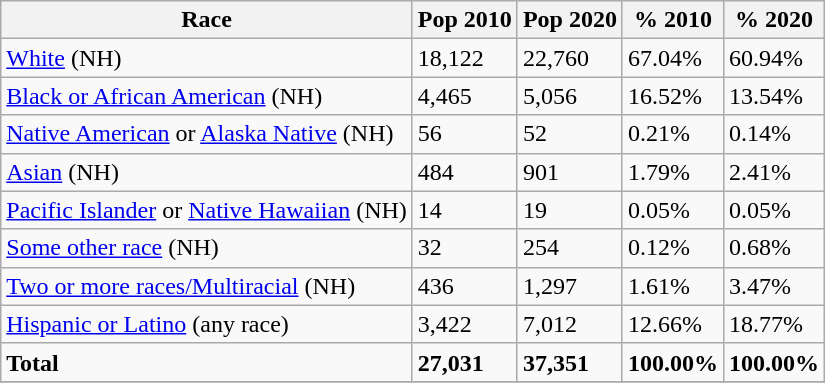<table class="wikitable">
<tr>
<th>Race</th>
<th>Pop 2010</th>
<th>Pop 2020</th>
<th>% 2010</th>
<th>% 2020</th>
</tr>
<tr>
<td><a href='#'>White</a> (NH)</td>
<td>18,122</td>
<td>22,760</td>
<td>67.04%</td>
<td>60.94%</td>
</tr>
<tr>
<td><a href='#'>Black or African American</a> (NH)</td>
<td>4,465</td>
<td>5,056</td>
<td>16.52%</td>
<td>13.54%</td>
</tr>
<tr>
<td><a href='#'>Native American</a> or <a href='#'>Alaska Native</a> (NH)</td>
<td>56</td>
<td>52</td>
<td>0.21%</td>
<td>0.14%</td>
</tr>
<tr>
<td><a href='#'>Asian</a> (NH)</td>
<td>484</td>
<td>901</td>
<td>1.79%</td>
<td>2.41%</td>
</tr>
<tr>
<td><a href='#'>Pacific Islander</a> or <a href='#'>Native Hawaiian</a> (NH)</td>
<td>14</td>
<td>19</td>
<td>0.05%</td>
<td>0.05%</td>
</tr>
<tr>
<td><a href='#'>Some other race</a> (NH)</td>
<td>32</td>
<td>254</td>
<td>0.12%</td>
<td>0.68%</td>
</tr>
<tr>
<td><a href='#'>Two or more races/Multiracial</a> (NH)</td>
<td>436</td>
<td>1,297</td>
<td>1.61%</td>
<td>3.47%</td>
</tr>
<tr>
<td><a href='#'>Hispanic or Latino</a> (any race)</td>
<td>3,422</td>
<td>7,012</td>
<td>12.66%</td>
<td>18.77%</td>
</tr>
<tr>
<td><strong>Total</strong></td>
<td><strong>27,031</strong></td>
<td><strong>37,351</strong></td>
<td><strong>100.00%</strong></td>
<td><strong>100.00%</strong></td>
</tr>
<tr>
</tr>
</table>
